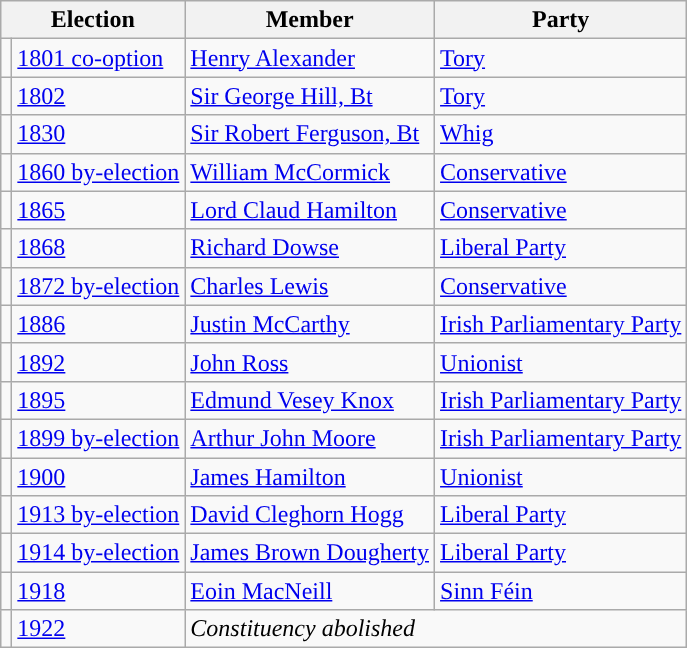<table class="wikitable">
<tr>
<th colspan="2">Election</th>
<th>Member</th>
<th>Party</th>
</tr>
<tr>
<td style="background-color: "></td>
<td><a href='#'>1801 co-option</a></td>
<td><a href='#'>Henry Alexander</a></td>
<td><a href='#'>Tory</a></td>
</tr>
<tr>
<td style="background-color: "></td>
<td><a href='#'>1802</a></td>
<td><a href='#'>Sir George Hill, Bt</a></td>
<td><a href='#'>Tory</a></td>
</tr>
<tr>
<td style="background-color: "></td>
<td><a href='#'>1830</a></td>
<td><a href='#'>Sir Robert Ferguson, Bt</a></td>
<td><a href='#'>Whig</a></td>
</tr>
<tr>
<td style="background-color: "></td>
<td><a href='#'>1860 by-election</a></td>
<td><a href='#'>William McCormick</a></td>
<td><a href='#'>Conservative</a></td>
</tr>
<tr>
<td style="background-color: "></td>
<td><a href='#'>1865</a></td>
<td><a href='#'>Lord Claud Hamilton</a></td>
<td><a href='#'>Conservative</a></td>
</tr>
<tr>
<td style="background-color: "></td>
<td><a href='#'>1868</a></td>
<td><a href='#'>Richard Dowse</a></td>
<td><a href='#'>Liberal Party</a></td>
</tr>
<tr>
<td style="background-color: "></td>
<td><a href='#'>1872 by-election</a></td>
<td><a href='#'>Charles Lewis</a></td>
<td><a href='#'>Conservative</a></td>
</tr>
<tr>
<td style="background-color: "></td>
<td><a href='#'>1886</a></td>
<td><a href='#'>Justin McCarthy</a></td>
<td><a href='#'>Irish Parliamentary Party</a></td>
</tr>
<tr>
<td style="background-color: "></td>
<td><a href='#'>1892</a></td>
<td><a href='#'>John Ross</a></td>
<td><a href='#'>Unionist</a></td>
</tr>
<tr>
<td style="background-color: "></td>
<td><a href='#'>1895</a></td>
<td><a href='#'>Edmund Vesey Knox</a></td>
<td><a href='#'>Irish Parliamentary Party</a></td>
</tr>
<tr>
<td style="background-color: "></td>
<td><a href='#'>1899 by-election</a></td>
<td><a href='#'>Arthur John Moore</a></td>
<td><a href='#'>Irish Parliamentary Party</a></td>
</tr>
<tr>
<td style="background-color: "></td>
<td><a href='#'>1900</a></td>
<td><a href='#'>James Hamilton</a></td>
<td><a href='#'>Unionist</a></td>
</tr>
<tr>
<td style="background-color: "></td>
<td><a href='#'>1913 by-election</a></td>
<td><a href='#'>David Cleghorn Hogg</a></td>
<td><a href='#'>Liberal Party</a></td>
</tr>
<tr>
<td style="background-color: "></td>
<td><a href='#'>1914 by-election</a></td>
<td><a href='#'>James Brown Dougherty</a></td>
<td><a href='#'>Liberal Party</a></td>
</tr>
<tr>
<td style="background-color: "></td>
<td><a href='#'>1918</a></td>
<td><a href='#'>Eoin MacNeill</a></td>
<td><a href='#'>Sinn Féin</a></td>
</tr>
<tr>
<td></td>
<td><a href='#'>1922</a></td>
<td colspan="2"><em>Constituency abolished</em></td>
</tr>
</table>
